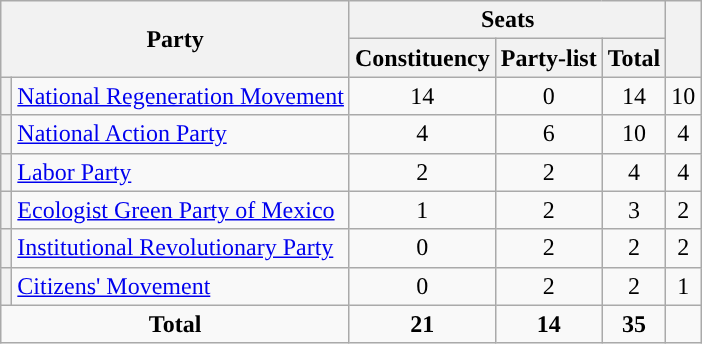<table class="wikitable" style="text-align:center;">
<tr>
<th colspan="2" rowspan="2">Party</th>
<th colspan="3">Seats</th>
<th rowspan="2"></th>
</tr>
<tr>
<th style="width:3em"><strong>Constituency</strong></th>
<th>Party-list</th>
<th>Total</th>
</tr>
<tr>
<th style="background-color:"></th>
<td style="text-align:left;"><a href='#'>National Regeneration Movement</a></td>
<td>14</td>
<td>0</td>
<td>14</td>
<td> 10</td>
</tr>
<tr>
<th style="background-color:"></th>
<td style="text-align:left;"><a href='#'>National Action Party</a></td>
<td>4</td>
<td>6</td>
<td>10</td>
<td> 4</td>
</tr>
<tr>
<th style="background-color:"></th>
<td style="text-align:left;"><a href='#'>Labor Party</a></td>
<td>2</td>
<td>2</td>
<td>4</td>
<td> 4</td>
</tr>
<tr>
<th style="background-color:"></th>
<td style="text-align:left;"><a href='#'>Ecologist Green Party of Mexico</a></td>
<td>1</td>
<td>2</td>
<td>3</td>
<td> 2</td>
</tr>
<tr>
<th style="background-color:"></th>
<td style="text-align:left;"><a href='#'>Institutional Revolutionary Party</a></td>
<td>0</td>
<td>2</td>
<td>2</td>
<td> 2</td>
</tr>
<tr>
<th style="background-color:"></th>
<td style="text-align:left;"><a href='#'>Citizens' Movement</a></td>
<td>0</td>
<td>2</td>
<td>2</td>
<td> 1</td>
</tr>
<tr>
<td colspan="2"><strong>Total</strong></td>
<td><strong>21</strong></td>
<td><strong>14</strong></td>
<td><strong>35</strong></td>
<td></td>
</tr>
</table>
